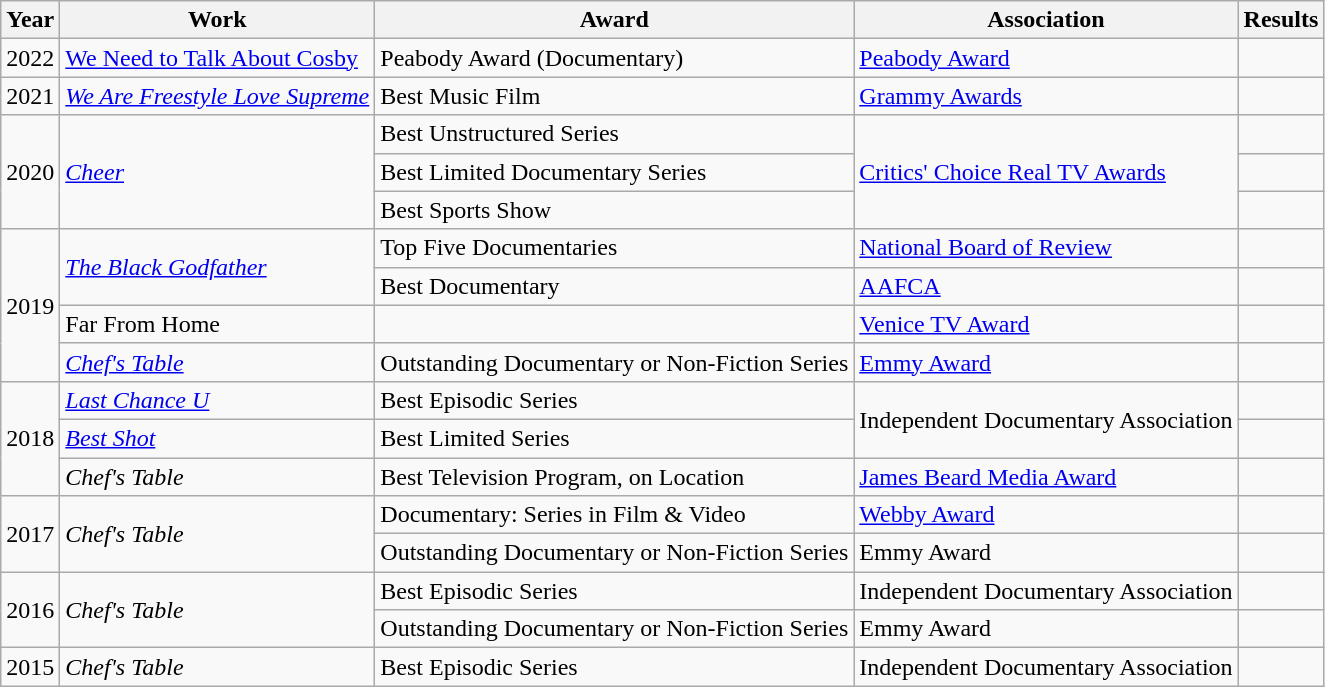<table class="wikitable">
<tr>
<th>Year</th>
<th>Work</th>
<th>Award</th>
<th>Association</th>
<th>Results</th>
</tr>
<tr>
<td>2022</td>
<td><a href='#'>We Need to Talk About Cosby</a></td>
<td>Peabody Award (Documentary)</td>
<td><a href='#'>Peabody Award</a></td>
<td></td>
</tr>
<tr>
<td>2021</td>
<td><em><a href='#'>We Are Freestyle Love Supreme</a></em></td>
<td>Best Music Film</td>
<td><a href='#'>Grammy Awards</a></td>
<td></td>
</tr>
<tr>
<td rowspan="3">2020</td>
<td rowspan="3"><a href='#'><em>Cheer</em></a></td>
<td>Best Unstructured Series</td>
<td rowspan="3"><a href='#'>Critics' Choice Real TV Awards</a></td>
<td></td>
</tr>
<tr>
<td>Best Limited Documentary Series</td>
<td></td>
</tr>
<tr>
<td>Best Sports Show</td>
<td></td>
</tr>
<tr>
<td rowspan="4">2019</td>
<td rowspan="2"><a href='#'><em>The Black Godfather</em></a></td>
<td>Top Five Documentaries</td>
<td><a href='#'>National Board of Review</a></td>
<td></td>
</tr>
<tr>
<td>Best Documentary</td>
<td><a href='#'>AAFCA</a></td>
<td></td>
</tr>
<tr>
<td>Far From Home</td>
<td></td>
<td><a href='#'>Venice TV Award</a></td>
<td></td>
</tr>
<tr>
<td><em><a href='#'>Chef's Table</a></em></td>
<td>Outstanding Documentary or Non-Fiction Series</td>
<td><a href='#'>Emmy Award</a></td>
<td></td>
</tr>
<tr>
<td rowspan="3">2018</td>
<td><em><a href='#'>Last Chance U</a></em></td>
<td>Best Episodic Series</td>
<td rowspan="2">Independent Documentary Association</td>
<td></td>
</tr>
<tr>
<td><a href='#'><em>Best Shot</em></a></td>
<td>Best Limited Series</td>
<td></td>
</tr>
<tr>
<td><em>Chef's Table</em></td>
<td>Best Television Program, on Location</td>
<td><a href='#'>James Beard Media Award</a></td>
<td></td>
</tr>
<tr>
<td rowspan="2">2017</td>
<td rowspan="2"><em>Chef's Table</em></td>
<td>Documentary: Series in Film & Video</td>
<td><a href='#'>Webby Award</a></td>
<td></td>
</tr>
<tr>
<td>Outstanding Documentary or Non-Fiction Series</td>
<td>Emmy Award</td>
<td></td>
</tr>
<tr>
<td rowspan="2">2016</td>
<td rowspan="2"><em>Chef's Table</em></td>
<td>Best Episodic Series</td>
<td>Independent Documentary Association</td>
<td></td>
</tr>
<tr>
<td>Outstanding Documentary or Non-Fiction Series</td>
<td>Emmy Award</td>
<td></td>
</tr>
<tr>
<td>2015</td>
<td><em>Chef's Table</em></td>
<td>Best Episodic Series</td>
<td>Independent Documentary Association</td>
<td></td>
</tr>
</table>
